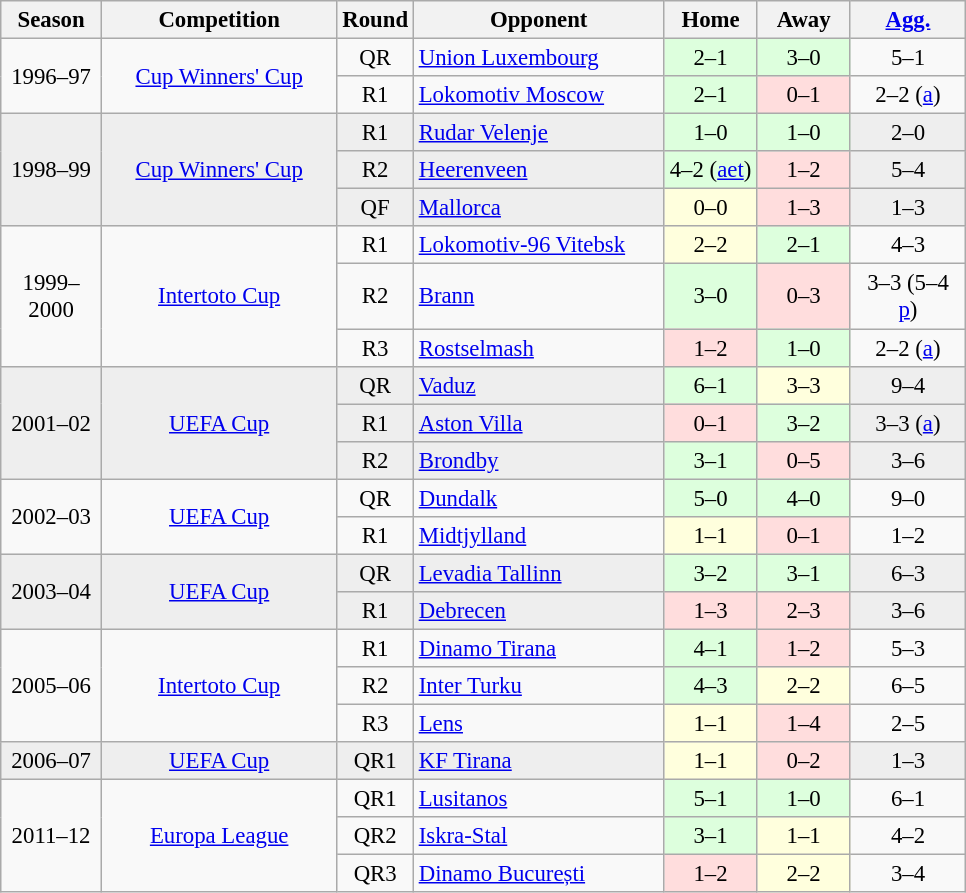<table class="wikitable" style="font-size:95%; text-align: center;">
<tr>
<th style="width:60px;">Season</th>
<th style="width:150px;">Competition</th>
<th style="width:30px;">Round</th>
<th style="width:160px;">Opponent</th>
<th style="width:55px;">Home</th>
<th style="width:55px;">Away</th>
<th style="width:70px;"><a href='#'>Agg.</a></th>
</tr>
<tr>
<td rowspan=2>1996–97</td>
<td rowspan=2><a href='#'>Cup Winners' Cup</a></td>
<td>QR</td>
<td style="text-align:left;"> <a href='#'>Union Luxembourg</a></td>
<td style="background:#dfd;">2–1</td>
<td style="background:#dfd;">3–0</td>
<td>5–1</td>
</tr>
<tr>
<td>R1</td>
<td style="text-align:left;"> <a href='#'>Lokomotiv Moscow</a></td>
<td style="background:#dfd;">2–1</td>
<td style="background:#fdd;">0–1</td>
<td>2–2 (<a href='#'>a</a>)</td>
</tr>
<tr style="background:#eee;">
<td rowspan=3>1998–99</td>
<td rowspan=3><a href='#'>Cup Winners' Cup</a></td>
<td>R1</td>
<td style="text-align:left;"> <a href='#'>Rudar Velenje</a></td>
<td style="background:#dfd;">1–0</td>
<td style="background:#dfd;">1–0</td>
<td>2–0</td>
</tr>
<tr style="background:#eee;">
<td>R2</td>
<td style="text-align:left;"> <a href='#'>Heerenveen</a></td>
<td style="background:#dfd;">4–2 (<a href='#'>aet</a>)</td>
<td style="background:#fdd;">1–2</td>
<td>5–4</td>
</tr>
<tr style="background:#eee;">
<td>QF</td>
<td style="text-align:left;"> <a href='#'>Mallorca</a></td>
<td style="background:#ffd;">0–0</td>
<td style="background:#fdd;">1–3</td>
<td>1–3</td>
</tr>
<tr>
<td rowspan=3>1999–2000</td>
<td rowspan=3><a href='#'>Intertoto Cup</a></td>
<td>R1</td>
<td style="text-align:left;"> <a href='#'>Lokomotiv-96 Vitebsk</a></td>
<td style="background:#ffd;">2–2</td>
<td style="background:#dfd;">2–1</td>
<td>4–3</td>
</tr>
<tr>
<td>R2</td>
<td style="text-align:left;"> <a href='#'>Brann</a></td>
<td style="background:#dfd;">3–0</td>
<td style="background:#fdd;">0–3</td>
<td>3–3 (5–4 <a href='#'>p</a>)</td>
</tr>
<tr>
<td>R3</td>
<td style="text-align:left;"> <a href='#'>Rostselmash</a></td>
<td style="background:#fdd;">1–2</td>
<td style="background:#dfd;">1–0</td>
<td>2–2 (<a href='#'>a</a>)</td>
</tr>
<tr style="background:#eee;">
<td rowspan=3>2001–02</td>
<td rowspan=3><a href='#'>UEFA Cup</a></td>
<td>QR</td>
<td style="text-align:left;"> <a href='#'>Vaduz</a></td>
<td style="background:#dfd;">6–1</td>
<td style="background:#ffd;">3–3</td>
<td>9–4</td>
</tr>
<tr style="background:#eee;">
<td>R1</td>
<td style="text-align:left;"> <a href='#'>Aston Villa</a></td>
<td style="background:#fdd;">0–1</td>
<td style="background:#dfd;">3–2</td>
<td>3–3 (<a href='#'>a</a>)</td>
</tr>
<tr style="background:#eee;">
<td>R2</td>
<td style="text-align:left;"> <a href='#'>Brondby</a></td>
<td style="background:#dfd;">3–1</td>
<td style="background:#fdd;">0–5</td>
<td>3–6</td>
</tr>
<tr>
<td rowspan=2>2002–03</td>
<td rowspan=2><a href='#'>UEFA Cup</a></td>
<td>QR</td>
<td style="text-align:left;"> <a href='#'>Dundalk</a></td>
<td style="background:#dfd;">5–0</td>
<td style="background:#dfd;">4–0</td>
<td>9–0</td>
</tr>
<tr>
<td>R1</td>
<td style="text-align:left;"> <a href='#'>Midtjylland</a></td>
<td style="background:#ffd;">1–1</td>
<td style="background:#fdd;">0–1</td>
<td>1–2</td>
</tr>
<tr style="background:#eee;">
<td rowspan=2>2003–04</td>
<td rowspan=2><a href='#'>UEFA Cup</a></td>
<td>QR</td>
<td style="text-align:left;"> <a href='#'>Levadia Tallinn</a></td>
<td style="background:#dfd;">3–2</td>
<td style="background:#dfd;">3–1</td>
<td>6–3</td>
</tr>
<tr style="background:#eee;">
<td>R1</td>
<td style="text-align:left;"> <a href='#'>Debrecen</a></td>
<td style="background:#fdd;">1–3</td>
<td style="background:#fdd;">2–3</td>
<td>3–6</td>
</tr>
<tr>
<td rowspan=3>2005–06</td>
<td rowspan=3><a href='#'>Intertoto Cup</a></td>
<td>R1</td>
<td style="text-align:left;"> <a href='#'>Dinamo Tirana</a></td>
<td style="background:#dfd;">4–1</td>
<td style="background:#fdd;">1–2</td>
<td>5–3</td>
</tr>
<tr>
<td>R2</td>
<td style="text-align:left;"> <a href='#'>Inter Turku</a></td>
<td style="background:#dfd;">4–3</td>
<td style="background:#ffd;">2–2</td>
<td>6–5</td>
</tr>
<tr>
<td>R3</td>
<td style="text-align:left;"> <a href='#'>Lens</a></td>
<td style="background:#ffd;">1–1</td>
<td style="background:#fdd;">1–4</td>
<td>2–5</td>
</tr>
<tr style="background:#eee;">
<td>2006–07</td>
<td><a href='#'>UEFA Cup</a></td>
<td>QR1</td>
<td style="text-align:left;"> <a href='#'>KF Tirana</a></td>
<td style="background:#ffd;">1–1</td>
<td style="background:#fdd;">0–2</td>
<td>1–3</td>
</tr>
<tr>
<td rowspan=3>2011–12</td>
<td rowspan=3><a href='#'>Europa League</a></td>
<td>QR1</td>
<td style="text-align:left;"> <a href='#'>Lusitanos</a></td>
<td style="background:#dfd;">5–1</td>
<td style="background:#dfd;">1–0</td>
<td>6–1</td>
</tr>
<tr>
<td>QR2</td>
<td style="text-align:left;"> <a href='#'>Iskra-Stal</a></td>
<td style="background:#dfd;">3–1</td>
<td style="background:#ffd;">1–1</td>
<td>4–2</td>
</tr>
<tr>
<td>QR3</td>
<td style="text-align:left;"> <a href='#'>Dinamo București</a></td>
<td style="background:#fdd;">1–2</td>
<td style="background:#ffd;">2–2</td>
<td>3–4</td>
</tr>
</table>
